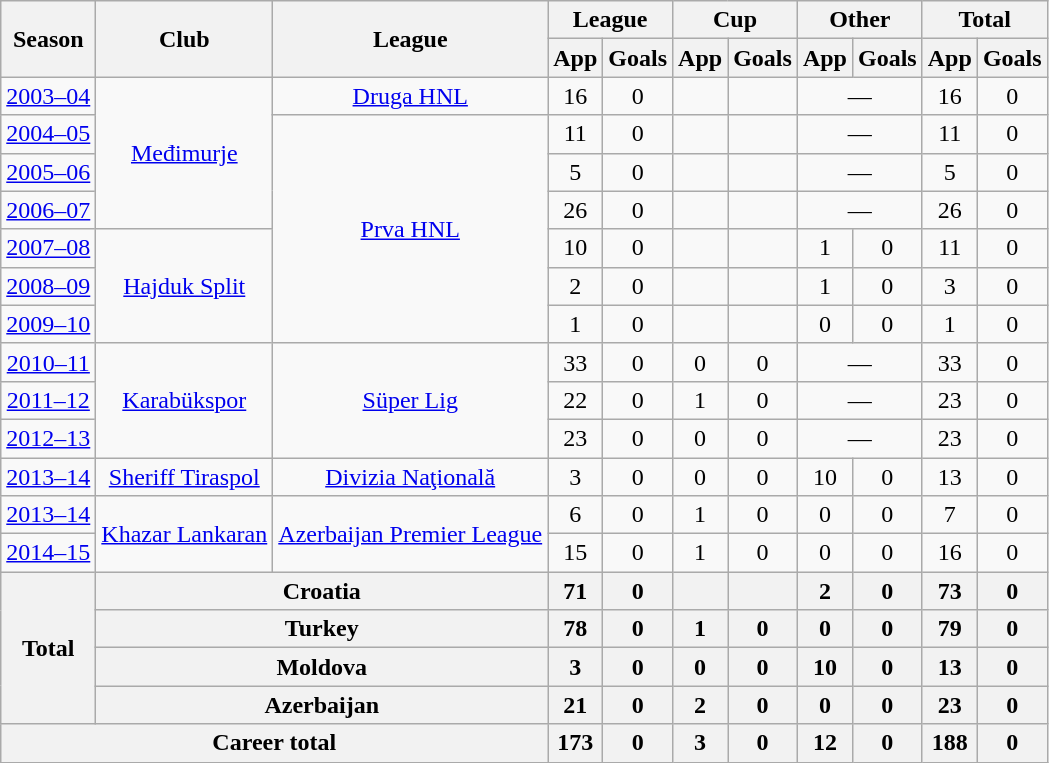<table class="wikitable">
<tr>
<th rowspan=2>Season</th>
<th ! rowspan=2>Club</th>
<th ! rowspan=2>League</th>
<th ! colspan=2>League</th>
<th ! colspan=2>Cup</th>
<th ! colspan=2>Other</th>
<th colspan=3>Total</th>
</tr>
<tr>
<th>App</th>
<th>Goals</th>
<th>App</th>
<th>Goals</th>
<th>App</th>
<th>Goals</th>
<th>App</th>
<th>Goals</th>
</tr>
<tr align=center>
<td><a href='#'>2003–04</a></td>
<td rowspan="4"><a href='#'>Međimurje</a></td>
<td><a href='#'>Druga HNL</a></td>
<td>16</td>
<td>0</td>
<td></td>
<td></td>
<td colspan="2">—</td>
<td>16</td>
<td>0</td>
</tr>
<tr align=center>
<td><a href='#'>2004–05</a></td>
<td rowspan="6"><a href='#'>Prva HNL</a></td>
<td>11</td>
<td>0</td>
<td></td>
<td></td>
<td colspan="2">—</td>
<td>11</td>
<td>0</td>
</tr>
<tr align=center>
<td><a href='#'>2005–06</a></td>
<td>5</td>
<td>0</td>
<td></td>
<td></td>
<td colspan="2">—</td>
<td>5</td>
<td>0</td>
</tr>
<tr align=center>
<td><a href='#'>2006–07</a></td>
<td>26</td>
<td>0</td>
<td></td>
<td></td>
<td colspan="2">—</td>
<td>26</td>
<td>0</td>
</tr>
<tr align=center>
<td><a href='#'>2007–08</a></td>
<td rowspan="3"><a href='#'>Hajduk Split</a></td>
<td>10</td>
<td>0</td>
<td></td>
<td></td>
<td>1</td>
<td>0</td>
<td>11</td>
<td>0</td>
</tr>
<tr align=center>
<td><a href='#'>2008–09</a></td>
<td>2</td>
<td>0</td>
<td></td>
<td></td>
<td>1</td>
<td>0</td>
<td>3</td>
<td>0</td>
</tr>
<tr align=center>
<td><a href='#'>2009–10</a></td>
<td>1</td>
<td>0</td>
<td></td>
<td></td>
<td>0</td>
<td>0</td>
<td>1</td>
<td>0</td>
</tr>
<tr align=center>
<td><a href='#'>2010–11</a></td>
<td rowspan="3"><a href='#'>Karabükspor</a></td>
<td rowspan="3"><a href='#'>Süper Lig</a></td>
<td>33</td>
<td>0</td>
<td>0</td>
<td>0</td>
<td colspan="2">—</td>
<td>33</td>
<td>0</td>
</tr>
<tr align=center>
<td><a href='#'>2011–12</a></td>
<td>22</td>
<td>0</td>
<td>1</td>
<td>0</td>
<td colspan="2">—</td>
<td>23</td>
<td>0</td>
</tr>
<tr align=center>
<td><a href='#'>2012–13</a></td>
<td>23</td>
<td>0</td>
<td>0</td>
<td>0</td>
<td colspan="2">—</td>
<td>23</td>
<td>0</td>
</tr>
<tr align=center>
<td><a href='#'>2013–14</a></td>
<td><a href='#'>Sheriff Tiraspol</a></td>
<td><a href='#'>Divizia Naţională</a></td>
<td>3</td>
<td>0</td>
<td>0</td>
<td>0</td>
<td>10</td>
<td>0</td>
<td>13</td>
<td>0</td>
</tr>
<tr align=center>
<td><a href='#'>2013–14</a></td>
<td rowspan="2"><a href='#'>Khazar Lankaran</a></td>
<td rowspan="2"><a href='#'>Azerbaijan Premier League</a></td>
<td>6</td>
<td>0</td>
<td>1</td>
<td>0</td>
<td>0</td>
<td>0</td>
<td>7</td>
<td>0</td>
</tr>
<tr align=center>
<td><a href='#'>2014–15</a></td>
<td>15</td>
<td>0</td>
<td>1</td>
<td>0</td>
<td>0</td>
<td>0</td>
<td>16</td>
<td>0</td>
</tr>
<tr>
<th rowspan=4>Total</th>
<th colspan=2>Croatia</th>
<th>71</th>
<th>0</th>
<th></th>
<th></th>
<th>2</th>
<th>0</th>
<th>73</th>
<th>0</th>
</tr>
<tr>
<th colspan=2>Turkey</th>
<th>78</th>
<th>0</th>
<th>1</th>
<th>0</th>
<th>0</th>
<th>0</th>
<th>79</th>
<th>0</th>
</tr>
<tr>
<th colspan=2>Moldova</th>
<th>3</th>
<th>0</th>
<th>0</th>
<th>0</th>
<th>10</th>
<th>0</th>
<th>13</th>
<th>0</th>
</tr>
<tr>
<th colspan=2>Azerbaijan</th>
<th>21</th>
<th>0</th>
<th>2</th>
<th>0</th>
<th>0</th>
<th>0</th>
<th>23</th>
<th>0</th>
</tr>
<tr>
<th colspan=3>Career total</th>
<th>173</th>
<th>0</th>
<th>3</th>
<th>0</th>
<th>12</th>
<th>0</th>
<th>188</th>
<th>0</th>
</tr>
</table>
